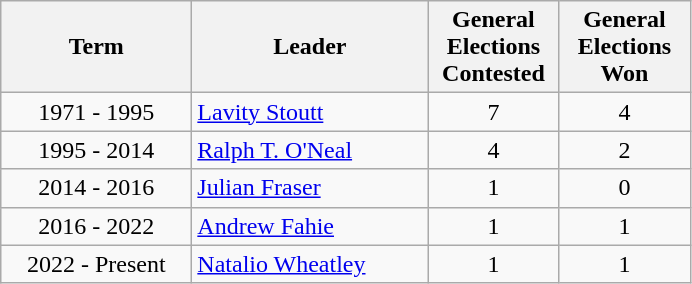<table class="wikitable">
<tr>
<th align="center" width="120">Term</th>
<th align="center" width="150">Leader</th>
<th align="center" width="80">General Elections Contested</th>
<th align="center" width="80">General Elections Won</th>
</tr>
<tr>
<td align="center">1971 - 1995</td>
<td><a href='#'>Lavity Stoutt</a></td>
<td align="center">7</td>
<td align="center">4</td>
</tr>
<tr>
<td align="center">1995 - 2014</td>
<td><a href='#'>Ralph T. O'Neal</a></td>
<td align="center">4</td>
<td align="center">2</td>
</tr>
<tr>
<td align="center">2014 - 2016</td>
<td><a href='#'>Julian Fraser</a></td>
<td align="center">1</td>
<td align="center">0</td>
</tr>
<tr>
<td align="center">2016 - 2022</td>
<td><a href='#'>Andrew Fahie</a></td>
<td align="center">1</td>
<td align="center">1</td>
</tr>
<tr>
<td align="center">2022 - Present</td>
<td><a href='#'>Natalio Wheatley</a></td>
<td align="center">1</td>
<td align="center">1</td>
</tr>
</table>
